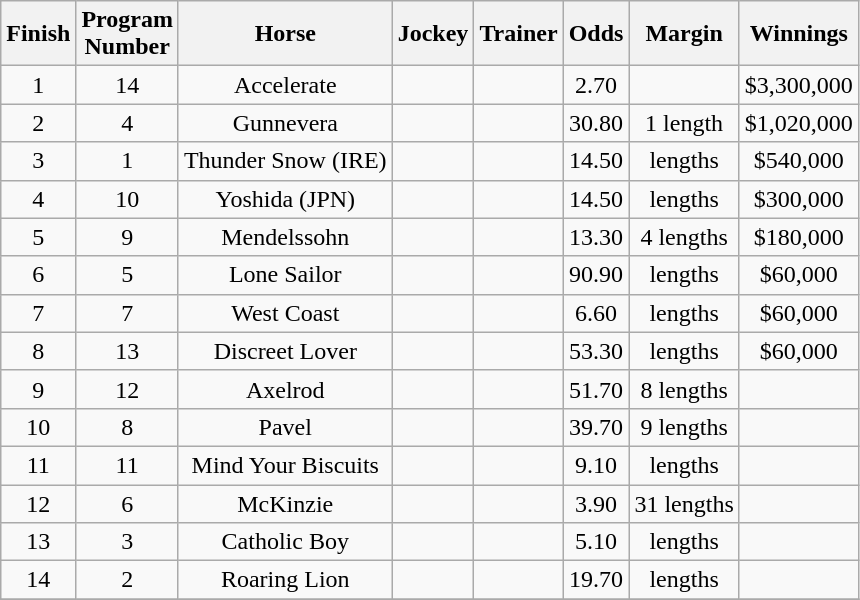<table class="wikitable sortable" style="text-align:center">
<tr>
<th>Finish</th>
<th>Program<br>Number</th>
<th>Horse</th>
<th>Jockey</th>
<th>Trainer</th>
<th>Odds</th>
<th>Margin</th>
<th>Winnings</th>
</tr>
<tr>
<td>1</td>
<td>14</td>
<td>Accelerate</td>
<td></td>
<td></td>
<td>2.70</td>
<td></td>
<td>$3,300,000</td>
</tr>
<tr>
<td>2</td>
<td>4</td>
<td>Gunnevera</td>
<td></td>
<td></td>
<td>30.80</td>
<td>1 length</td>
<td>$1,020,000</td>
</tr>
<tr>
<td>3</td>
<td>1</td>
<td>Thunder Snow (IRE)</td>
<td></td>
<td></td>
<td>14.50</td>
<td> lengths</td>
<td>$540,000</td>
</tr>
<tr>
<td>4</td>
<td>10</td>
<td>Yoshida (JPN)</td>
<td></td>
<td></td>
<td>14.50</td>
<td> lengths</td>
<td>$300,000</td>
</tr>
<tr>
<td>5</td>
<td>9</td>
<td>Mendelssohn</td>
<td></td>
<td></td>
<td>13.30</td>
<td>4 lengths</td>
<td>$180,000</td>
</tr>
<tr>
<td>6</td>
<td>5</td>
<td>Lone Sailor</td>
<td></td>
<td></td>
<td>90.90</td>
<td> lengths</td>
<td>$60,000</td>
</tr>
<tr>
<td>7</td>
<td>7</td>
<td>West Coast</td>
<td></td>
<td></td>
<td>6.60</td>
<td> lengths</td>
<td>$60,000</td>
</tr>
<tr>
<td>8</td>
<td>13</td>
<td>Discreet Lover</td>
<td></td>
<td></td>
<td>53.30</td>
<td> lengths</td>
<td>$60,000</td>
</tr>
<tr>
<td>9</td>
<td>12</td>
<td>Axelrod</td>
<td></td>
<td></td>
<td>51.70</td>
<td>8 lengths</td>
<td></td>
</tr>
<tr>
<td>10</td>
<td>8</td>
<td>Pavel</td>
<td></td>
<td></td>
<td>39.70</td>
<td>9 lengths</td>
<td></td>
</tr>
<tr>
<td>11</td>
<td>11</td>
<td>Mind Your Biscuits</td>
<td></td>
<td></td>
<td>9.10</td>
<td> lengths</td>
<td></td>
</tr>
<tr>
<td>12</td>
<td>6</td>
<td>McKinzie</td>
<td></td>
<td></td>
<td>3.90</td>
<td>31 lengths</td>
<td></td>
</tr>
<tr>
<td>13</td>
<td>3</td>
<td>Catholic Boy</td>
<td></td>
<td></td>
<td>5.10</td>
<td> lengths</td>
<td></td>
</tr>
<tr>
<td>14</td>
<td>2</td>
<td>Roaring Lion</td>
<td></td>
<td></td>
<td>19.70</td>
<td> lengths</td>
<td></td>
</tr>
<tr>
</tr>
</table>
